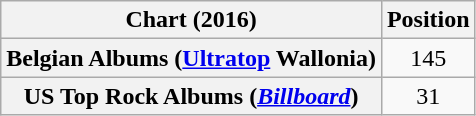<table class="wikitable plainrowheaders" style="text-align:center">
<tr>
<th scope="col">Chart (2016)</th>
<th scope="col">Position</th>
</tr>
<tr>
<th scope="row">Belgian Albums (<a href='#'>Ultratop</a> Wallonia)</th>
<td>145</td>
</tr>
<tr>
<th scope="row">US Top Rock Albums (<em><a href='#'>Billboard</a></em>)</th>
<td>31</td>
</tr>
</table>
